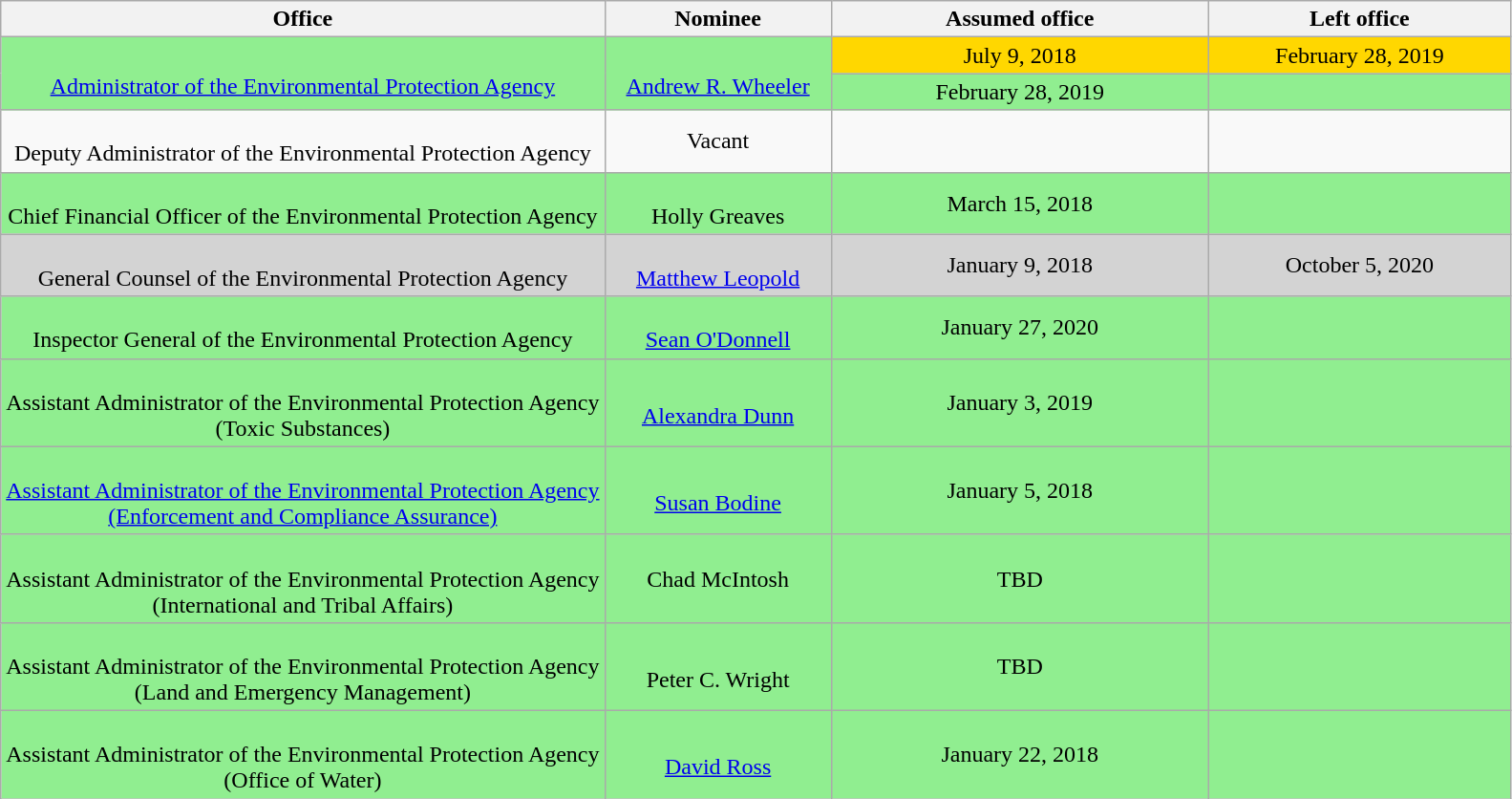<table class="wikitable sortable" style="text-align:center">
<tr>
<th style="width:40%;">Office</th>
<th style="width:15%;">Nominee</th>
<th style="width:25%;" data-sort- type="date">Assumed office</th>
<th style="width:20%;" data-sort- type="date">Left office</th>
</tr>
<tr>
<td rowspan="2" style="background:lightgreen"><br><a href='#'>Administrator of the Environmental Protection Agency</a></td>
<td rowspan="2" style="background:lightgreen"><br><a href='#'>Andrew R. Wheeler</a></td>
<td style="background:gold">July 9, 2018<br></td>
<td style="background:gold">February 28, 2019</td>
</tr>
<tr>
<td style="background:lightgreen">February 28, 2019<br></td>
<td style="background:lightgreen"></td>
</tr>
<tr>
<td><br>Deputy Administrator of the Environmental Protection Agency</td>
<td>Vacant</td>
<td></td>
<td></td>
</tr>
<tr style="background:lightgreen;">
<td><br>Chief Financial Officer of the Environmental Protection Agency</td>
<td><br>Holly Greaves</td>
<td>March 15, 2018<br></td>
<td></td>
</tr>
<tr style="background:lightgray;">
<td><br>General Counsel of the Environmental Protection Agency</td>
<td><br><a href='#'>Matthew Leopold</a></td>
<td>January 9, 2018<br></td>
<td>October 5, 2020</td>
</tr>
<tr style="background:lightgreen;">
<td><br>Inspector General of the Environmental Protection Agency</td>
<td><br><a href='#'>Sean O'Donnell</a></td>
<td>January 27, 2020<br></td>
<td></td>
</tr>
<tr style="background:lightgreen;">
<td><br>Assistant Administrator of the Environmental Protection Agency<br>(Toxic Substances)</td>
<td><br><a href='#'>Alexandra Dunn</a></td>
<td>January 3, 2019<br></td>
<td></td>
</tr>
<tr style="background:lightgreen;">
<td><br><a href='#'>Assistant Administrator of the Environmental Protection Agency<br>(Enforcement and Compliance Assurance)</a></td>
<td><br><a href='#'>Susan Bodine</a></td>
<td>January 5, 2018<br></td>
<td></td>
</tr>
<tr style="background:lightgreen;">
<td><br>Assistant Administrator of the Environmental Protection Agency<br>(International and Tribal Affairs)</td>
<td>Chad McIntosh</td>
<td>TBD<br></td>
<td></td>
</tr>
<tr style="background:lightgreen;">
<td><br>Assistant Administrator of the Environmental Protection Agency<br>(Land and Emergency Management)</td>
<td><br>Peter C. Wright</td>
<td>TBD<br></td>
<td></td>
</tr>
<tr style="background:lightgreen;">
<td><br>Assistant Administrator of the Environmental Protection Agency<br>(Office of Water)</td>
<td><br><a href='#'>David Ross</a></td>
<td>January 22, 2018<br></td>
<td></td>
</tr>
</table>
